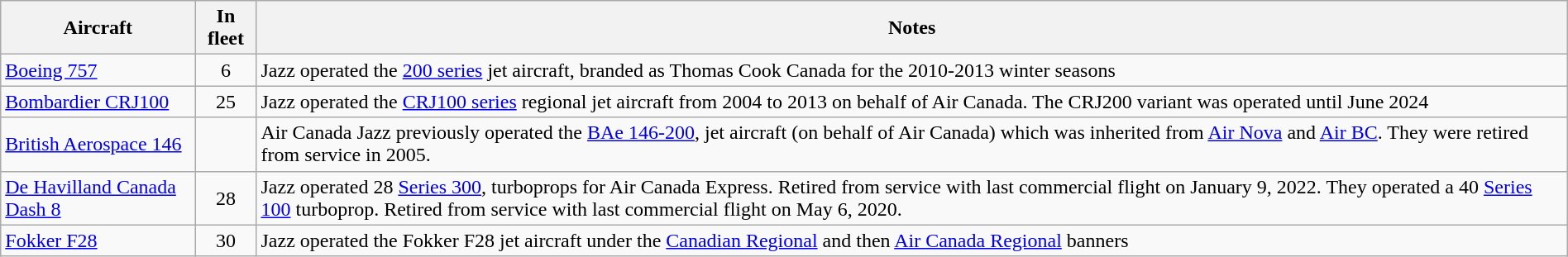<table class="wikitable" style="margin:auto;">
<tr>
<th>Aircraft</th>
<th>In fleet</th>
<th>Notes</th>
</tr>
<tr>
<td><a href='#'>Boeing 757</a></td>
<td align=center>6</td>
<td>Jazz operated the <a href='#'>200 series</a> jet aircraft, branded as Thomas Cook Canada for the 2010-2013 winter seasons</td>
</tr>
<tr>
<td><a href='#'>Bombardier CRJ100</a></td>
<td align=center>25</td>
<td>Jazz operated the <a href='#'>CRJ100 series</a> regional jet aircraft from 2004 to 2013 on behalf of Air Canada. The CRJ200 variant was operated until June 2024</td>
</tr>
<tr>
<td><a href='#'>British Aerospace 146</a></td>
<td align=center></td>
<td>Air Canada Jazz previously operated the <a href='#'>BAe 146-200</a>, jet aircraft (on behalf of Air Canada) which was inherited from <a href='#'>Air Nova</a> and <a href='#'>Air BC</a>. They were retired from service in 2005.</td>
</tr>
<tr>
<td><a href='#'>De Havilland Canada Dash 8</a></td>
<td align=center>28</td>
<td>Jazz operated 28 <a href='#'>Series 300</a>, turboprops for Air Canada Express. Retired from service with last commercial flight on January 9, 2022. They operated a 40 <a href='#'>Series 100</a> turboprop. Retired from service with last commercial flight on May 6, 2020.</td>
</tr>
<tr>
<td><a href='#'>Fokker F28</a></td>
<td align=center>30</td>
<td>Jazz operated the Fokker F28 jet aircraft under the <a href='#'>Canadian Regional</a> and then <a href='#'>Air Canada Regional</a> banners</td>
</tr>
</table>
